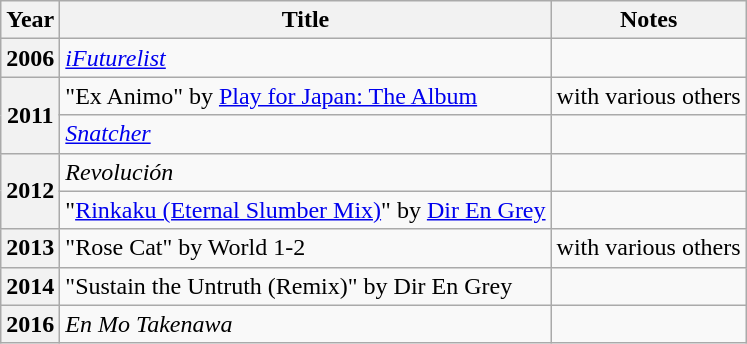<table class="wikitable sortable">
<tr>
<th>Year</th>
<th>Title</th>
<th class="unsortable">Notes</th>
</tr>
<tr>
<th>2006</th>
<td><em><a href='#'>iFuturelist</a></em></td>
<td></td>
</tr>
<tr>
<th rowspan="2">2011</th>
<td>"Ex Animo" by <a href='#'>Play for Japan: The Album</a></td>
<td>with various others</td>
</tr>
<tr>
<td><em><a href='#'>Snatcher</a></em></td>
<td></td>
</tr>
<tr>
<th rowspan="2">2012</th>
<td><em>Revolución</em></td>
<td></td>
</tr>
<tr>
<td>"<a href='#'>Rinkaku (Eternal Slumber Mix)</a>" by <a href='#'>Dir En Grey</a></td>
<td></td>
</tr>
<tr>
<th>2013</th>
<td>"Rose Cat" by World 1-2</td>
<td>with various others</td>
</tr>
<tr>
<th>2014</th>
<td>"Sustain the Untruth (Remix)" by Dir En Grey</td>
<td></td>
</tr>
<tr>
<th>2016</th>
<td><em>En Mo Takenawa</em></td>
<td></td>
</tr>
</table>
